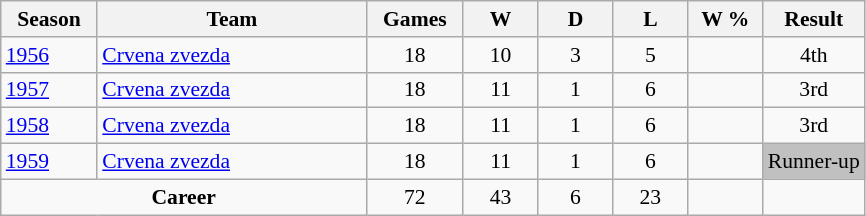<table class="wikitable sortable" style="font-size:90%; text-align:center;">
<tr>
<th scope="col" style="width:4em">Season</th>
<th scope="col" style="width:12em">Team</th>
<th scope="col" style="width:4em">Games</th>
<th scope="col" style="width:3em">W</th>
<th scope="col" style="width:3em">D</th>
<th scope="col" style="width:3em">L</th>
<th scope="col" style="width:3em">W %</th>
<th scope="col">Result</th>
</tr>
<tr>
<td align="left"><a href='#'>1956</a></td>
<td align="left"><a href='#'>Crvena zvezda</a></td>
<td>18</td>
<td>10</td>
<td>3</td>
<td>5</td>
<td></td>
<td align="centar">4th</td>
</tr>
<tr>
<td align="left"><a href='#'>1957</a></td>
<td align="left"><a href='#'>Crvena zvezda</a></td>
<td>18</td>
<td>11</td>
<td>1</td>
<td>6</td>
<td></td>
<td align="centar">3rd</td>
</tr>
<tr>
<td align="left"><a href='#'>1958</a></td>
<td align="left"><a href='#'>Crvena zvezda</a></td>
<td>18</td>
<td>11</td>
<td>1</td>
<td>6</td>
<td></td>
<td align="centar">3rd</td>
</tr>
<tr>
<td align="left"><a href='#'>1959</a></td>
<td align="left"><a href='#'>Crvena zvezda</a></td>
<td>18</td>
<td>11</td>
<td>1</td>
<td>6</td>
<td></td>
<td style="background:silver;">Runner-up</td>
</tr>
<tr class="sortbottom">
<td align="center" colspan=2><strong>Career</strong></td>
<td>72</td>
<td>43</td>
<td>6</td>
<td>23</td>
<td></td>
<td></td>
</tr>
</table>
